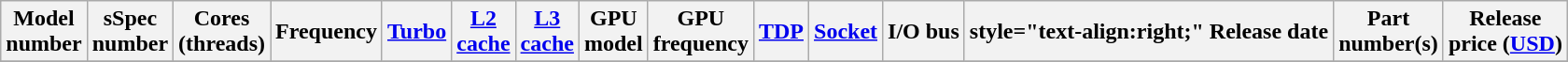<table class="wikitable">
<tr>
<th>Model<br>number</th>
<th>sSpec<br>number</th>
<th>Cores<br>(threads)</th>
<th>Frequency</th>
<th><a href='#'>Turbo</a></th>
<th><a href='#'>L2<br>cache</a></th>
<th><a href='#'>L3<br>cache</a></th>
<th>GPU<br>model</th>
<th>GPU<br>frequency</th>
<th><a href='#'>TDP</a></th>
<th><a href='#'>Socket</a></th>
<th>I/O bus<br></th>
<th>style="text-align:right;"  Release date</th>
<th>Part<br>number(s)</th>
<th>Release<br>price (<a href='#'>USD</a>)<br></th>
</tr>
<tr>
</tr>
</table>
